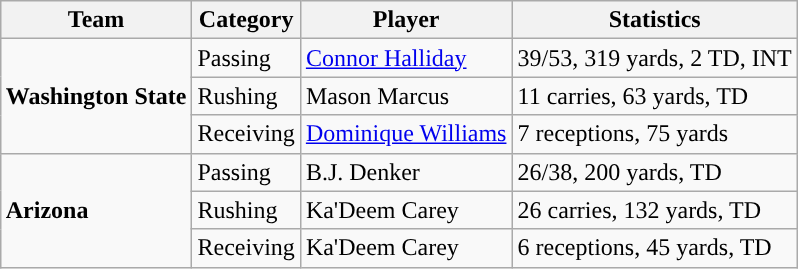<table class="wikitable" style="float: right;">
<tr>
<th>Team</th>
<th>Category</th>
<th>Player</th>
<th>Statistics</th>
</tr>
<tr>
<td rowspan=3><strong>Washington State</strong></td>
<td>Passing</td>
<td><a href='#'>Connor Halliday</a></td>
<td>39/53, 319 yards, 2 TD, INT</td>
</tr>
<tr>
<td>Rushing</td>
<td>Mason Marcus</td>
<td>11 carries, 63 yards, TD</td>
</tr>
<tr>
<td>Receiving</td>
<td><a href='#'>Dominique Williams</a></td>
<td>7 receptions, 75 yards</td>
</tr>
<tr>
<td rowspan=3><strong>Arizona</strong></td>
<td>Passing</td>
<td>B.J. Denker</td>
<td>26/38, 200 yards, TD</td>
</tr>
<tr>
<td>Rushing</td>
<td>Ka'Deem Carey</td>
<td>26 carries, 132 yards, TD</td>
</tr>
<tr>
<td>Receiving</td>
<td>Ka'Deem Carey</td>
<td>6 receptions, 45 yards, TD</td>
</tr>
</table>
